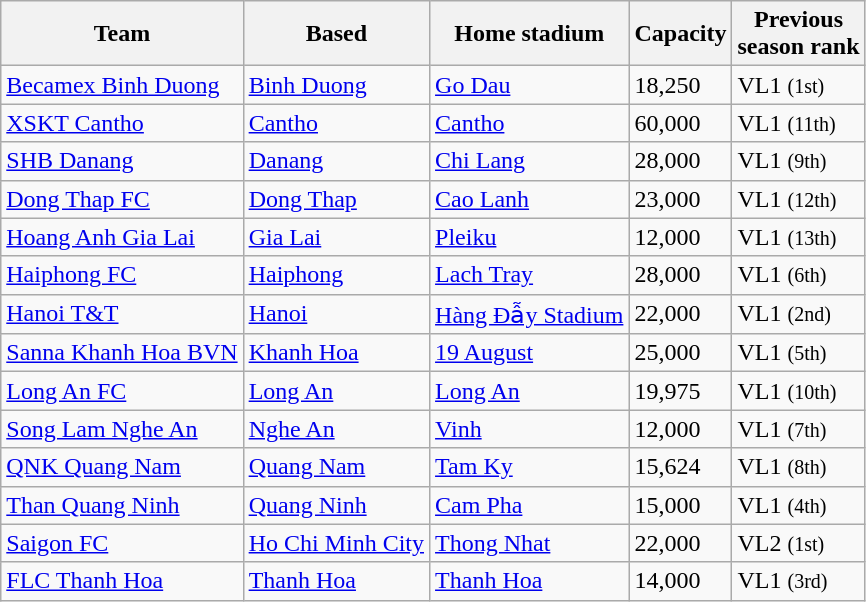<table class="wikitable sortable">
<tr>
<th>Team</th>
<th>Based</th>
<th>Home stadium</th>
<th>Capacity</th>
<th>Previous<br>season rank</th>
</tr>
<tr>
<td><a href='#'>Becamex Binh Duong</a></td>
<td><a href='#'>Binh Duong</a></td>
<td><a href='#'>Go Dau</a></td>
<td>18,250</td>
<td>VL1 <small>(1st)</small></td>
</tr>
<tr>
<td><a href='#'>XSKT Cantho</a></td>
<td><a href='#'>Cantho</a></td>
<td><a href='#'>Cantho</a></td>
<td>60,000</td>
<td>VL1 <small>(11th)</small></td>
</tr>
<tr>
<td><a href='#'>SHB Danang</a></td>
<td><a href='#'>Danang</a></td>
<td><a href='#'>Chi Lang</a></td>
<td>28,000</td>
<td>VL1 <small>(9th)</small></td>
</tr>
<tr>
<td><a href='#'>Dong Thap FC</a></td>
<td><a href='#'>Dong Thap</a></td>
<td><a href='#'>Cao Lanh</a></td>
<td>23,000</td>
<td>VL1 <small>(12th)</small></td>
</tr>
<tr>
<td><a href='#'>Hoang Anh Gia Lai</a></td>
<td><a href='#'>Gia Lai</a></td>
<td><a href='#'>Pleiku</a></td>
<td>12,000</td>
<td>VL1 <small>(13th)</small></td>
</tr>
<tr>
<td><a href='#'>Haiphong FC</a></td>
<td><a href='#'>Haiphong</a></td>
<td><a href='#'>Lach Tray</a></td>
<td>28,000</td>
<td>VL1 <small>(6th)</small></td>
</tr>
<tr>
<td><a href='#'>Hanoi T&T</a></td>
<td><a href='#'>Hanoi</a></td>
<td><a href='#'>Hàng Đẫy Stadium</a></td>
<td>22,000</td>
<td>VL1 <small>(2nd)</small></td>
</tr>
<tr>
<td><a href='#'>Sanna Khanh Hoa BVN</a></td>
<td><a href='#'>Khanh Hoa</a></td>
<td><a href='#'>19 August</a></td>
<td>25,000</td>
<td>VL1 <small>(5th)</small></td>
</tr>
<tr>
<td><a href='#'>Long An FC</a></td>
<td><a href='#'>Long An</a></td>
<td><a href='#'>Long An</a></td>
<td>19,975</td>
<td>VL1 <small>(10th)</small></td>
</tr>
<tr>
<td><a href='#'>Song Lam Nghe An</a></td>
<td><a href='#'>Nghe An</a></td>
<td><a href='#'>Vinh</a></td>
<td>12,000</td>
<td>VL1 <small>(7th)</small></td>
</tr>
<tr>
<td><a href='#'>QNK Quang Nam</a></td>
<td><a href='#'>Quang Nam</a></td>
<td><a href='#'>Tam Ky</a></td>
<td>15,624</td>
<td>VL1 <small>(8th)</small></td>
</tr>
<tr>
<td><a href='#'>Than Quang Ninh</a></td>
<td><a href='#'>Quang Ninh</a></td>
<td><a href='#'>Cam Pha</a></td>
<td>15,000</td>
<td>VL1 <small>(4th)</small></td>
</tr>
<tr>
<td><a href='#'>Saigon FC</a></td>
<td><a href='#'>Ho Chi Minh City</a></td>
<td><a href='#'>Thong Nhat</a></td>
<td>22,000</td>
<td> VL2 <small>(1st)</small></td>
</tr>
<tr>
<td><a href='#'>FLC Thanh Hoa</a></td>
<td><a href='#'>Thanh Hoa</a></td>
<td><a href='#'>Thanh Hoa</a></td>
<td>14,000</td>
<td>VL1 <small>(3rd)</small></td>
</tr>
</table>
